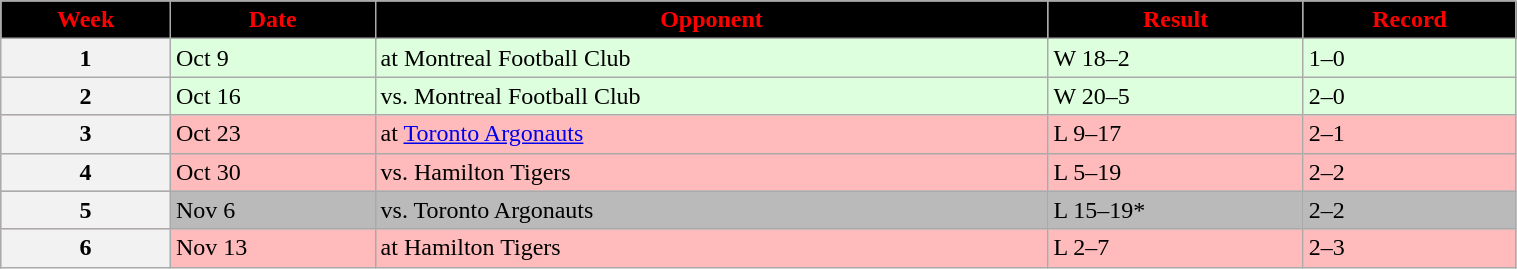<table class="wikitable" width="80%">
<tr align="center"  style="background:black;color:red;">
<td><strong>Week</strong></td>
<td><strong>Date</strong></td>
<td><strong>Opponent</strong></td>
<td><strong>Result</strong></td>
<td><strong>Record</strong></td>
</tr>
<tr style="background:#ddffdd">
<th>1</th>
<td>Oct 9</td>
<td>at Montreal Football Club</td>
<td>W 18–2</td>
<td>1–0</td>
</tr>
<tr style="background:#ddffdd">
<th>2</th>
<td>Oct 16</td>
<td>vs. Montreal Football Club</td>
<td>W 20–5</td>
<td>2–0</td>
</tr>
<tr style="background:#ffbbbb">
<th>3</th>
<td>Oct 23</td>
<td>at <a href='#'>Toronto Argonauts</a></td>
<td>L 9–17</td>
<td>2–1</td>
</tr>
<tr style="background:#ffbbbb">
<th>4</th>
<td>Oct 30</td>
<td>vs. Hamilton Tigers</td>
<td>L 5–19</td>
<td>2–2</td>
</tr>
<tr style="background:#bababa">
<th>5</th>
<td>Nov 6</td>
<td>vs. Toronto Argonauts</td>
<td>L 15–19*</td>
<td>2–2</td>
</tr>
<tr style="background:#ffbbbb">
<th>6</th>
<td>Nov 13</td>
<td>at Hamilton Tigers</td>
<td>L 2–7</td>
<td>2–3</td>
</tr>
</table>
